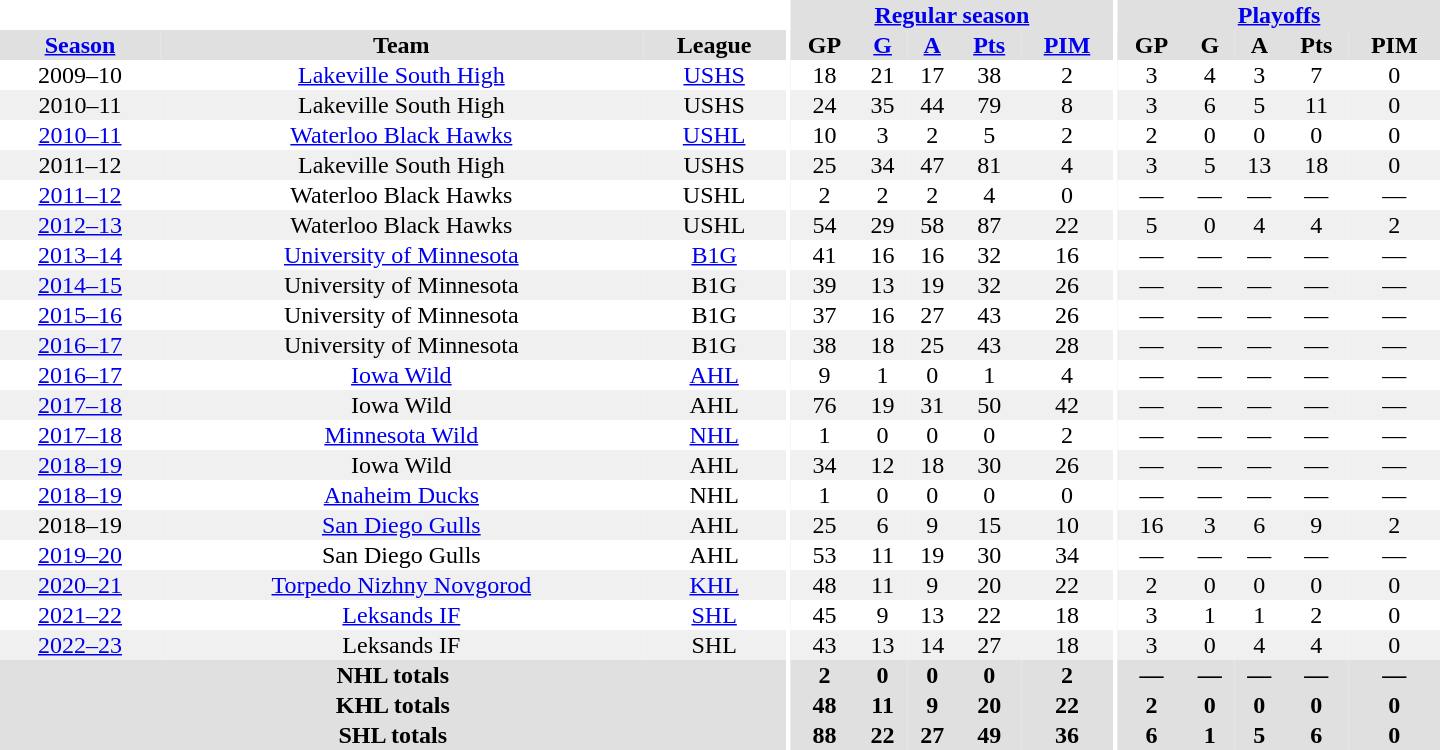<table border="0" cellpadding="1" cellspacing="0" style="text-align:center; width:60em">
<tr bgcolor="#e0e0e0">
<th colspan="3" bgcolor="#ffffff"></th>
<th rowspan="99" bgcolor="#ffffff"></th>
<th colspan="5"><a href='#'>Regular season</a></th>
<th rowspan="99" bgcolor="#ffffff"></th>
<th colspan="5"><a href='#'>Playoffs</a></th>
</tr>
<tr bgcolor="#e0e0e0">
<th><a href='#'>Season</a></th>
<th>Team</th>
<th>League</th>
<th>GP</th>
<th><a href='#'>G</a></th>
<th><a href='#'>A</a></th>
<th><a href='#'>Pts</a></th>
<th><a href='#'>PIM</a></th>
<th>GP</th>
<th>G</th>
<th>A</th>
<th>Pts</th>
<th>PIM</th>
</tr>
<tr>
<td>2009–10</td>
<td><a href='#'>Lakeville South High</a></td>
<td><a href='#'>USHS</a></td>
<td>18</td>
<td>21</td>
<td>17</td>
<td>38</td>
<td>2</td>
<td>3</td>
<td>4</td>
<td>3</td>
<td>7</td>
<td>0</td>
</tr>
<tr bgcolor="#f0f0f0">
<td>2010–11</td>
<td>Lakeville South High</td>
<td>USHS</td>
<td>24</td>
<td>35</td>
<td>44</td>
<td>79</td>
<td>8</td>
<td>3</td>
<td>6</td>
<td>5</td>
<td>11</td>
<td>0</td>
</tr>
<tr>
<td><a href='#'>2010–11</a></td>
<td><a href='#'>Waterloo Black Hawks</a></td>
<td><a href='#'>USHL</a></td>
<td>10</td>
<td>3</td>
<td>2</td>
<td>5</td>
<td>2</td>
<td>2</td>
<td>0</td>
<td>0</td>
<td>0</td>
<td>0</td>
</tr>
<tr bgcolor="#f0f0f0">
<td>2011–12</td>
<td>Lakeville South High</td>
<td>USHS</td>
<td>25</td>
<td>34</td>
<td>47</td>
<td>81</td>
<td>4</td>
<td>3</td>
<td>5</td>
<td>13</td>
<td>18</td>
<td>0</td>
</tr>
<tr>
<td><a href='#'>2011–12</a></td>
<td>Waterloo Black Hawks</td>
<td>USHL</td>
<td>2</td>
<td>2</td>
<td>2</td>
<td>4</td>
<td>0</td>
<td>—</td>
<td>—</td>
<td>—</td>
<td>—</td>
<td>—</td>
</tr>
<tr bgcolor="#f0f0f0">
<td><a href='#'>2012–13</a></td>
<td>Waterloo Black Hawks</td>
<td>USHL</td>
<td>54</td>
<td>29</td>
<td>58</td>
<td>87</td>
<td>22</td>
<td>5</td>
<td>0</td>
<td>4</td>
<td>4</td>
<td>2</td>
</tr>
<tr>
<td><a href='#'>2013–14</a></td>
<td><a href='#'>University of Minnesota</a></td>
<td><a href='#'>B1G</a></td>
<td>41</td>
<td>16</td>
<td>16</td>
<td>32</td>
<td>16</td>
<td>—</td>
<td>—</td>
<td>—</td>
<td>—</td>
<td>—</td>
</tr>
<tr bgcolor="#f0f0f0">
<td><a href='#'>2014–15</a></td>
<td>University of Minnesota</td>
<td>B1G</td>
<td>39</td>
<td>13</td>
<td>19</td>
<td>32</td>
<td>26</td>
<td>—</td>
<td>—</td>
<td>—</td>
<td>—</td>
<td>—</td>
</tr>
<tr>
<td><a href='#'>2015–16</a></td>
<td>University of Minnesota</td>
<td>B1G</td>
<td>37</td>
<td>16</td>
<td>27</td>
<td>43</td>
<td>26</td>
<td>—</td>
<td>—</td>
<td>—</td>
<td>—</td>
<td>—</td>
</tr>
<tr bgcolor="#f0f0f0">
<td><a href='#'>2016–17</a></td>
<td>University of Minnesota</td>
<td>B1G</td>
<td>38</td>
<td>18</td>
<td>25</td>
<td>43</td>
<td>28</td>
<td>—</td>
<td>—</td>
<td>—</td>
<td>—</td>
<td>—</td>
</tr>
<tr>
<td><a href='#'>2016–17</a></td>
<td><a href='#'>Iowa Wild</a></td>
<td><a href='#'>AHL</a></td>
<td>9</td>
<td>1</td>
<td>0</td>
<td>1</td>
<td>4</td>
<td>—</td>
<td>—</td>
<td>—</td>
<td>—</td>
<td>—</td>
</tr>
<tr bgcolor="#f0f0f0">
<td><a href='#'>2017–18</a></td>
<td>Iowa Wild</td>
<td>AHL</td>
<td>76</td>
<td>19</td>
<td>31</td>
<td>50</td>
<td>42</td>
<td>—</td>
<td>—</td>
<td>—</td>
<td>—</td>
<td>—</td>
</tr>
<tr>
<td><a href='#'>2017–18</a></td>
<td><a href='#'>Minnesota Wild</a></td>
<td><a href='#'>NHL</a></td>
<td>1</td>
<td>0</td>
<td>0</td>
<td>0</td>
<td>2</td>
<td>—</td>
<td>—</td>
<td>—</td>
<td>—</td>
<td>—</td>
</tr>
<tr bgcolor="#f0f0f0">
<td><a href='#'>2018–19</a></td>
<td>Iowa Wild</td>
<td>AHL</td>
<td>34</td>
<td>12</td>
<td>18</td>
<td>30</td>
<td>26</td>
<td>—</td>
<td>—</td>
<td>—</td>
<td>—</td>
<td>—</td>
</tr>
<tr>
<td><a href='#'>2018–19</a></td>
<td><a href='#'>Anaheim Ducks</a></td>
<td>NHL</td>
<td>1</td>
<td>0</td>
<td>0</td>
<td>0</td>
<td>0</td>
<td>—</td>
<td>—</td>
<td>—</td>
<td>—</td>
<td>—</td>
</tr>
<tr bgcolor="#f0f0f0">
<td>2018–19</td>
<td><a href='#'>San Diego Gulls</a></td>
<td>AHL</td>
<td>25</td>
<td>6</td>
<td>9</td>
<td>15</td>
<td>10</td>
<td>16</td>
<td>3</td>
<td>6</td>
<td>9</td>
<td>2</td>
</tr>
<tr>
<td><a href='#'>2019–20</a></td>
<td>San Diego Gulls</td>
<td>AHL</td>
<td>53</td>
<td>11</td>
<td>19</td>
<td>30</td>
<td>34</td>
<td>—</td>
<td>—</td>
<td>—</td>
<td>—</td>
<td>—</td>
</tr>
<tr bgcolor="#f0f0f0">
<td><a href='#'>2020–21</a></td>
<td><a href='#'>Torpedo Nizhny Novgorod</a></td>
<td><a href='#'>KHL</a></td>
<td>48</td>
<td>11</td>
<td>9</td>
<td>20</td>
<td>22</td>
<td>2</td>
<td>0</td>
<td>0</td>
<td>0</td>
<td>0</td>
</tr>
<tr>
<td><a href='#'>2021–22</a></td>
<td><a href='#'>Leksands IF</a></td>
<td><a href='#'>SHL</a></td>
<td>45</td>
<td>9</td>
<td>13</td>
<td>22</td>
<td>18</td>
<td>3</td>
<td>1</td>
<td>1</td>
<td>2</td>
<td>0</td>
</tr>
<tr bgcolor="#f0f0f0">
<td><a href='#'>2022–23</a></td>
<td>Leksands IF</td>
<td>SHL</td>
<td>43</td>
<td>13</td>
<td>14</td>
<td>27</td>
<td>18</td>
<td>3</td>
<td>0</td>
<td>4</td>
<td>4</td>
<td>0</td>
</tr>
<tr bgcolor="#e0e0e0">
<th colspan="3">NHL totals</th>
<th>2</th>
<th>0</th>
<th>0</th>
<th>0</th>
<th>2</th>
<th>—</th>
<th>—</th>
<th>—</th>
<th>—</th>
<th>—</th>
</tr>
<tr bgcolor="#e0e0e0">
<th colspan="3">KHL totals</th>
<th>48</th>
<th>11</th>
<th>9</th>
<th>20</th>
<th>22</th>
<th>2</th>
<th>0</th>
<th>0</th>
<th>0</th>
<th>0</th>
</tr>
<tr bgcolor="#e0e0e0">
<th colspan="3">SHL totals</th>
<th>88</th>
<th>22</th>
<th>27</th>
<th>49</th>
<th>36</th>
<th>6</th>
<th>1</th>
<th>5</th>
<th>6</th>
<th>0</th>
</tr>
</table>
